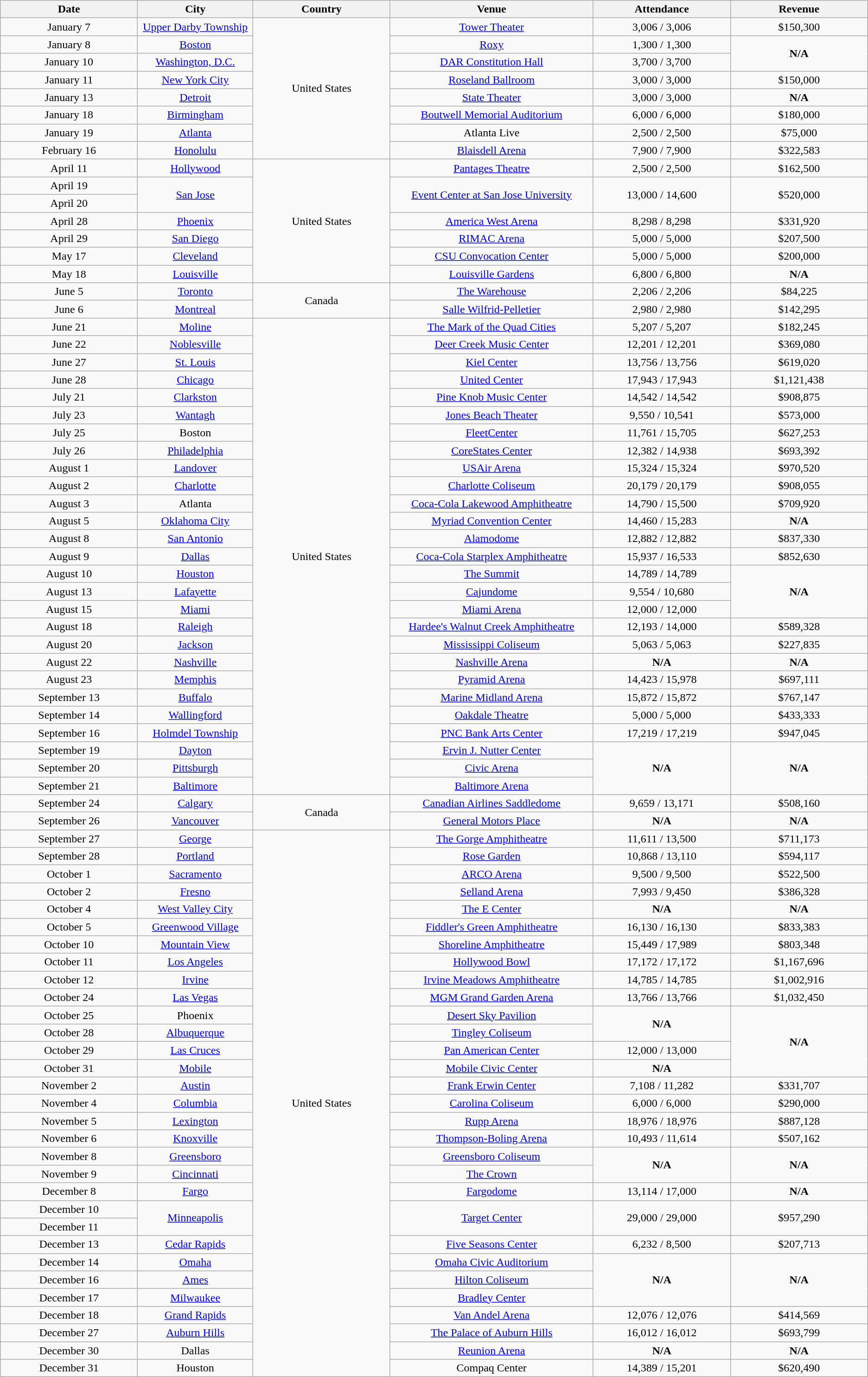<table class="wikitable" style="text-align:center;">
<tr>
<th scope="col" style="width:12em;">Date</th>
<th scope="col" style="width:10em;">City</th>
<th scope="col" style="width:12em;">Country</th>
<th scope="col" style="width:18em;">Venue</th>
<th scope="col" style="width:12em;">Attendance</th>
<th scope="col" style="width:12em;">Revenue</th>
</tr>
<tr>
<td>January 7</td>
<td><a href='#'>Upper Darby Township</a></td>
<td rowspan="8">United States</td>
<td><a href='#'>Tower Theater</a></td>
<td>3,006 / 3,006</td>
<td>$150,300</td>
</tr>
<tr>
<td>January 8</td>
<td><a href='#'>Boston</a></td>
<td><a href='#'>Roxy</a></td>
<td>1,300 / 1,300</td>
<td rowspan="2"><strong>N/A</strong></td>
</tr>
<tr>
<td>January 10</td>
<td><a href='#'>Washington, D.C.</a></td>
<td><a href='#'>DAR Constitution Hall</a></td>
<td>3,700 / 3,700</td>
</tr>
<tr>
<td>January 11</td>
<td><a href='#'>New York City</a></td>
<td><a href='#'>Roseland Ballroom</a></td>
<td>3,000 / 3,000</td>
<td>$150,000</td>
</tr>
<tr>
<td>January 13</td>
<td><a href='#'>Detroit</a></td>
<td><a href='#'>State Theater</a></td>
<td>3,000 / 3,000</td>
<td><strong>N/A</strong></td>
</tr>
<tr>
<td>January 18</td>
<td><a href='#'>Birmingham</a></td>
<td><a href='#'>Boutwell Memorial Auditorium</a></td>
<td>6,000 / 6,000</td>
<td>$180,000</td>
</tr>
<tr>
<td>January 19</td>
<td><a href='#'>Atlanta</a></td>
<td>Atlanta Live</td>
<td>2,500 / 2,500</td>
<td>$75,000</td>
</tr>
<tr>
<td>February 16</td>
<td><a href='#'>Honolulu</a></td>
<td><a href='#'>Blaisdell Arena</a></td>
<td>7,900 / 7,900</td>
<td>$322,583</td>
</tr>
<tr>
<td>April 11</td>
<td><a href='#'>Hollywood</a></td>
<td rowspan="7">United States</td>
<td><a href='#'>Pantages Theatre</a></td>
<td>2,500 / 2,500</td>
<td>$162,500</td>
</tr>
<tr>
<td>April 19</td>
<td rowspan="2"><a href='#'>San Jose</a></td>
<td rowspan="2"><a href='#'>Event Center at San Jose University</a></td>
<td rowspan="2">13,000 / 14,600</td>
<td rowspan="2">$520,000</td>
</tr>
<tr>
<td>April 20</td>
</tr>
<tr>
<td>April 28</td>
<td><a href='#'>Phoenix</a></td>
<td><a href='#'>America West Arena</a></td>
<td>8,298 / 8,298</td>
<td>$331,920</td>
</tr>
<tr>
<td>April 29</td>
<td><a href='#'>San Diego</a></td>
<td><a href='#'>RIMAC Arena</a></td>
<td>5,000 / 5,000</td>
<td>$207,500</td>
</tr>
<tr>
<td>May 17</td>
<td><a href='#'>Cleveland</a></td>
<td><a href='#'>CSU Convocation Center</a></td>
<td>5,000 / 5,000</td>
<td>$200,000</td>
</tr>
<tr>
<td>May 18</td>
<td><a href='#'>Louisville</a></td>
<td><a href='#'>Louisville Gardens</a></td>
<td>6,800 / 6,800</td>
<td><strong>N/A</strong></td>
</tr>
<tr>
<td>June 5</td>
<td><a href='#'>Toronto</a></td>
<td rowspan="2">Canada</td>
<td><a href='#'>The Warehouse</a></td>
<td>2,206 / 2,206</td>
<td>$84,225</td>
</tr>
<tr>
<td>June 6</td>
<td><a href='#'>Montreal</a></td>
<td><a href='#'>Salle Wilfrid-Pelletier</a></td>
<td>2,980 / 2,980</td>
<td>$142,295</td>
</tr>
<tr>
<td>June 21</td>
<td><a href='#'>Moline</a></td>
<td rowspan="27">United States</td>
<td><a href='#'>The Mark of the Quad Cities</a></td>
<td>5,207 / 5,207</td>
<td>$182,245</td>
</tr>
<tr>
<td>June 22</td>
<td><a href='#'>Noblesville</a></td>
<td><a href='#'>Deer Creek Music Center</a></td>
<td>12,201 / 12,201</td>
<td>$369,080</td>
</tr>
<tr>
<td>June 27</td>
<td><a href='#'>St. Louis</a></td>
<td><a href='#'>Kiel Center</a></td>
<td>13,756 / 13,756</td>
<td>$619,020</td>
</tr>
<tr>
<td>June 28</td>
<td><a href='#'>Chicago</a></td>
<td><a href='#'>United Center</a></td>
<td>17,943 / 17,943</td>
<td>$1,121,438</td>
</tr>
<tr>
<td>July 21</td>
<td><a href='#'>Clarkston</a></td>
<td><a href='#'>Pine Knob Music Center</a></td>
<td>14,542 / 14,542</td>
<td>$908,875</td>
</tr>
<tr>
<td>July 23</td>
<td><a href='#'>Wantagh</a></td>
<td><a href='#'>Jones Beach Theater</a></td>
<td>9,550 / 10,541</td>
<td>$573,000</td>
</tr>
<tr>
<td>July 25</td>
<td>Boston</td>
<td><a href='#'>FleetCenter</a></td>
<td>11,761 / 15,705</td>
<td>$627,253</td>
</tr>
<tr>
<td>July 26</td>
<td><a href='#'>Philadelphia</a></td>
<td><a href='#'>CoreStates Center</a></td>
<td>12,382 / 14,938</td>
<td>$693,392</td>
</tr>
<tr>
<td>August 1</td>
<td><a href='#'>Landover</a></td>
<td><a href='#'>USAir Arena</a></td>
<td>15,324 / 15,324</td>
<td>$970,520</td>
</tr>
<tr>
<td>August 2</td>
<td><a href='#'>Charlotte</a></td>
<td><a href='#'>Charlotte Coliseum</a></td>
<td>20,179 / 20,179</td>
<td>$908,055</td>
</tr>
<tr>
<td>August 3</td>
<td>Atlanta</td>
<td><a href='#'>Coca-Cola Lakewood Amphitheatre</a></td>
<td>14,790 / 15,500</td>
<td>$709,920</td>
</tr>
<tr>
<td>August 5</td>
<td><a href='#'>Oklahoma City</a></td>
<td><a href='#'>Myriad Convention Center</a></td>
<td>14,460 / 15,283</td>
<td><strong>N/A</strong></td>
</tr>
<tr>
<td>August 8</td>
<td><a href='#'>San Antonio</a></td>
<td><a href='#'>Alamodome</a></td>
<td>12,882 / 12,882</td>
<td>$837,330</td>
</tr>
<tr>
<td>August 9</td>
<td><a href='#'>Dallas</a></td>
<td><a href='#'>Coca-Cola Starplex Amphitheatre</a></td>
<td>15,937 / 16,533</td>
<td>$852,630</td>
</tr>
<tr>
<td>August 10</td>
<td><a href='#'>Houston</a></td>
<td><a href='#'>The Summit</a></td>
<td>14,789 / 14,789</td>
<td rowspan="3"><strong>N/A</strong></td>
</tr>
<tr>
<td>August 13</td>
<td><a href='#'>Lafayette</a></td>
<td><a href='#'>Cajundome</a></td>
<td>9,554 / 10,680</td>
</tr>
<tr>
<td>August 15</td>
<td><a href='#'>Miami</a></td>
<td><a href='#'>Miami Arena</a></td>
<td>12,000 / 12,000</td>
</tr>
<tr>
<td>August 18</td>
<td><a href='#'>Raleigh</a></td>
<td><a href='#'>Hardee's Walnut Creek Amphitheatre</a></td>
<td>12,193 / 14,000</td>
<td>$589,328</td>
</tr>
<tr>
<td>August 20</td>
<td><a href='#'>Jackson</a></td>
<td><a href='#'>Mississippi Coliseum</a></td>
<td>5,063 / 5,063</td>
<td>$227,835</td>
</tr>
<tr>
<td>August 22</td>
<td><a href='#'>Nashville</a></td>
<td><a href='#'>Nashville Arena</a></td>
<td><strong>N/A</strong></td>
<td><strong>N/A</strong></td>
</tr>
<tr>
<td>August 23</td>
<td><a href='#'>Memphis</a></td>
<td><a href='#'>Pyramid Arena</a></td>
<td>14,423 / 15,978</td>
<td>$697,111</td>
</tr>
<tr>
<td>September 13</td>
<td><a href='#'>Buffalo</a></td>
<td><a href='#'>Marine Midland Arena</a></td>
<td>15,872 / 15,872</td>
<td>$767,147</td>
</tr>
<tr>
<td>September 14</td>
<td><a href='#'>Wallingford</a></td>
<td><a href='#'>Oakdale Theatre</a></td>
<td>5,000 / 5,000</td>
<td>$433,333</td>
</tr>
<tr>
<td>September 16</td>
<td><a href='#'>Holmdel Township</a></td>
<td><a href='#'>PNC Bank Arts Center</a></td>
<td>17,219 / 17,219</td>
<td>$947,045</td>
</tr>
<tr>
<td>September 19</td>
<td><a href='#'>Dayton</a></td>
<td><a href='#'>Ervin J. Nutter Center</a></td>
<td rowspan="3"><strong>N/A</strong></td>
<td rowspan="3"><strong>N/A</strong></td>
</tr>
<tr>
<td>September 20</td>
<td><a href='#'>Pittsburgh</a></td>
<td><a href='#'>Civic Arena</a></td>
</tr>
<tr>
<td>September 21</td>
<td><a href='#'>Baltimore</a></td>
<td><a href='#'>Baltimore Arena</a></td>
</tr>
<tr>
<td>September 24</td>
<td><a href='#'>Calgary</a></td>
<td rowspan="2">Canada</td>
<td><a href='#'>Canadian Airlines Saddledome</a></td>
<td>9,659 / 13,171</td>
<td>$508,160</td>
</tr>
<tr>
<td>September 26</td>
<td><a href='#'>Vancouver</a></td>
<td><a href='#'>General Motors Place</a></td>
<td><strong>N/A</strong></td>
<td><strong>N/A</strong></td>
</tr>
<tr>
<td>September 27</td>
<td><a href='#'>George</a></td>
<td rowspan="31">United States</td>
<td><a href='#'>The Gorge Amphitheatre</a></td>
<td>11,611 / 13,500</td>
<td>$711,173</td>
</tr>
<tr>
<td>September 28</td>
<td><a href='#'>Portland</a></td>
<td><a href='#'>Rose Garden</a></td>
<td>10,868 / 13,110</td>
<td>$594,117</td>
</tr>
<tr>
<td>October 1</td>
<td><a href='#'>Sacramento</a></td>
<td><a href='#'>ARCO Arena</a></td>
<td>9,500 / 9,500</td>
<td>$522,500</td>
</tr>
<tr>
<td>October 2</td>
<td><a href='#'>Fresno</a></td>
<td><a href='#'>Selland Arena</a></td>
<td>7,993 / 9,450</td>
<td>$386,328</td>
</tr>
<tr>
<td>October 4</td>
<td><a href='#'>West Valley City</a></td>
<td><a href='#'>The E Center</a></td>
<td><strong>N/A</strong></td>
<td><strong>N/A</strong></td>
</tr>
<tr>
<td>October 5</td>
<td><a href='#'>Greenwood Village</a></td>
<td><a href='#'>Fiddler's Green Amphitheatre</a></td>
<td>16,130 / 16,130</td>
<td>$833,383</td>
</tr>
<tr>
<td>October 10</td>
<td><a href='#'>Mountain View</a></td>
<td><a href='#'>Shoreline Amphitheatre</a></td>
<td>15,449 / 17,989</td>
<td>$803,348</td>
</tr>
<tr>
<td>October 11</td>
<td><a href='#'>Los Angeles</a></td>
<td><a href='#'>Hollywood Bowl</a></td>
<td>17,172 / 17,172</td>
<td>$1,167,696</td>
</tr>
<tr>
<td>October 12</td>
<td><a href='#'>Irvine</a></td>
<td><a href='#'>Irvine Meadows Amphitheatre</a></td>
<td>14,785 / 14,785</td>
<td>$1,002,916</td>
</tr>
<tr>
<td>October 24</td>
<td><a href='#'>Las Vegas</a></td>
<td><a href='#'>MGM Grand Garden Arena</a></td>
<td>13,766 / 13,766</td>
<td>$1,032,450</td>
</tr>
<tr>
<td>October 25</td>
<td>Phoenix</td>
<td><a href='#'>Desert Sky Pavilion</a></td>
<td rowspan="2"><strong>N/A</strong></td>
<td rowspan="4"><strong>N/A</strong></td>
</tr>
<tr>
<td>October 28</td>
<td><a href='#'>Albuquerque</a></td>
<td><a href='#'>Tingley Coliseum</a></td>
</tr>
<tr>
<td>October 29</td>
<td><a href='#'>Las Cruces</a></td>
<td><a href='#'>Pan American Center</a></td>
<td>12,000 / 13,000</td>
</tr>
<tr>
<td>October 31</td>
<td><a href='#'>Mobile</a></td>
<td><a href='#'>Mobile Civic Center</a></td>
<td><strong>N/A</strong></td>
</tr>
<tr>
<td>November 2</td>
<td><a href='#'>Austin</a></td>
<td><a href='#'>Frank Erwin Center</a></td>
<td>7,108 / 11,282</td>
<td>$331,707</td>
</tr>
<tr>
<td>November 4</td>
<td><a href='#'>Columbia</a></td>
<td><a href='#'>Carolina Coliseum</a></td>
<td>6,000 / 6,000</td>
<td>$290,000</td>
</tr>
<tr>
<td>November 5</td>
<td><a href='#'>Lexington</a></td>
<td><a href='#'>Rupp Arena</a></td>
<td>18,976 / 18,976</td>
<td>$887,128</td>
</tr>
<tr>
<td>November 6</td>
<td><a href='#'>Knoxville</a></td>
<td><a href='#'>Thompson-Boling Arena</a></td>
<td>10,493 / 11,614</td>
<td>$507,162</td>
</tr>
<tr>
<td>November 8</td>
<td><a href='#'>Greensboro</a></td>
<td><a href='#'>Greensboro Coliseum</a></td>
<td rowspan="2"><strong>N/A</strong></td>
<td rowspan="2"><strong>N/A</strong></td>
</tr>
<tr>
<td>November 9</td>
<td><a href='#'>Cincinnati</a></td>
<td><a href='#'>The Crown</a></td>
</tr>
<tr>
<td>December 8</td>
<td><a href='#'>Fargo</a></td>
<td><a href='#'>Fargodome</a></td>
<td>13,114 / 17,000</td>
<td><strong>N/A</strong></td>
</tr>
<tr>
<td>December 10</td>
<td rowspan="2"><a href='#'>Minneapolis</a></td>
<td rowspan="2"><a href='#'>Target Center</a></td>
<td rowspan="2">29,000 / 29,000</td>
<td rowspan="2">$957,290</td>
</tr>
<tr>
<td>December 11</td>
</tr>
<tr>
<td>December 13</td>
<td><a href='#'>Cedar Rapids</a></td>
<td><a href='#'>Five Seasons Center</a></td>
<td>6,232 / 8,500</td>
<td>$207,713</td>
</tr>
<tr>
<td>December 14</td>
<td><a href='#'>Omaha</a></td>
<td><a href='#'>Omaha Civic Auditorium</a></td>
<td rowspan="3"><strong>N/A</strong></td>
<td rowspan="3"><strong>N/A</strong></td>
</tr>
<tr>
<td>December 16</td>
<td><a href='#'>Ames</a></td>
<td><a href='#'>Hilton Coliseum</a></td>
</tr>
<tr>
<td>December 17</td>
<td><a href='#'>Milwaukee</a></td>
<td><a href='#'>Bradley Center</a></td>
</tr>
<tr>
<td>December 18</td>
<td><a href='#'>Grand Rapids</a></td>
<td><a href='#'>Van Andel Arena</a></td>
<td>12,076 / 12,076</td>
<td>$414,569</td>
</tr>
<tr>
<td>December 27</td>
<td><a href='#'>Auburn Hills</a></td>
<td><a href='#'>The Palace of Auburn Hills</a></td>
<td>16,012 / 16,012</td>
<td>$693,799</td>
</tr>
<tr>
<td>December 30</td>
<td>Dallas</td>
<td><a href='#'>Reunion Arena</a></td>
<td><strong>N/A</strong></td>
<td><strong>N/A</strong></td>
</tr>
<tr>
<td>December 31</td>
<td>Houston</td>
<td>Compaq Center</td>
<td>14,389 / 15,201</td>
<td>$620,490</td>
</tr>
</table>
